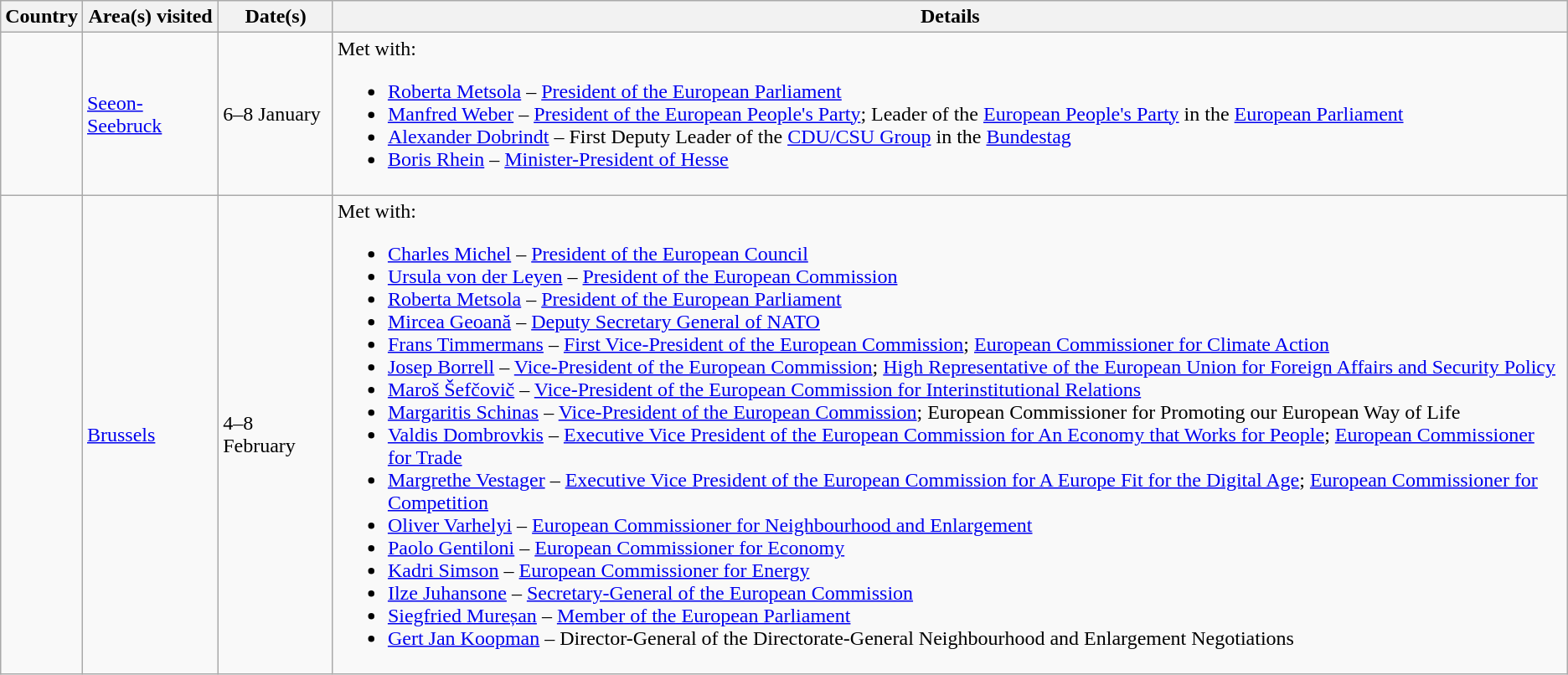<table class="wikitable">
<tr>
<th>Country</th>
<th>Area(s) visited</th>
<th>Date(s)</th>
<th>Details</th>
</tr>
<tr>
<td><strong></strong></td>
<td><a href='#'>Seeon-Seebruck</a></td>
<td>6–8 January</td>
<td>Met with:<br><ul><li><a href='#'>Roberta Metsola</a> – <a href='#'>President of the European Parliament</a></li><li><a href='#'>Manfred Weber</a> – <a href='#'>President of the European People's Party</a>; Leader of the <a href='#'>European People's Party</a> in the <a href='#'>European Parliament</a></li><li><a href='#'>Alexander Dobrindt</a> – First Deputy Leader of the <a href='#'>CDU/CSU Group</a> in the <a href='#'>Bundestag</a></li><li><a href='#'>Boris Rhein</a> – <a href='#'>Minister-President of Hesse</a></li></ul></td>
</tr>
<tr>
<td><strong></strong></td>
<td><a href='#'>Brussels</a></td>
<td>4–8 February</td>
<td>Met with:<br><ul><li><a href='#'>Charles Michel</a> – <a href='#'>President of the European Council</a></li><li><a href='#'>Ursula von der Leyen</a> – <a href='#'>President of the European Commission</a></li><li><a href='#'>Roberta Metsola</a> – <a href='#'>President of the European Parliament</a></li><li><a href='#'>Mircea Geoană</a> – <a href='#'>Deputy Secretary General of NATO</a></li><li><a href='#'>Frans Timmermans</a> – <a href='#'>First Vice-President of the European Commission</a>; <a href='#'>European Commissioner for Climate Action</a></li><li><a href='#'>Josep Borrell</a> – <a href='#'>Vice-President of the European Commission</a>; <a href='#'>High Representative of the European Union for Foreign Affairs and Security Policy</a></li><li><a href='#'>Maroš Šefčovič</a> – <a href='#'>Vice-President of the European Commission for Interinstitutional Relations</a></li><li><a href='#'>Margaritis Schinas</a> – <a href='#'>Vice-President of the European Commission</a>; European Commissioner for Promoting our European Way of Life</li><li><a href='#'>Valdis Dombrovkis</a> – <a href='#'>Executive Vice President of the European Commission for An Economy that Works for People</a>; <a href='#'>European Commissioner for Trade</a></li><li><a href='#'>Margrethe Vestager</a> – <a href='#'>Executive Vice President of the European Commission for A Europe Fit for the Digital Age</a>; <a href='#'>European Commissioner for Competition</a></li><li><a href='#'>Oliver Varhelyi</a> – <a href='#'>European Commissioner for Neighbourhood and Enlargement</a></li><li><a href='#'>Paolo Gentiloni</a> – <a href='#'>European Commissioner for Economy</a></li><li><a href='#'>Kadri Simson</a> – <a href='#'>European Commissioner for Energy</a></li><li><a href='#'>Ilze Juhansone</a> – <a href='#'>Secretary-General of the European Commission</a></li><li><a href='#'>Siegfried Mureșan</a> – <a href='#'>Member of the European Parliament</a></li><li><a href='#'>Gert Jan Koopman</a> – Director-General of the Directorate-General Neighbourhood and Enlargement Negotiations</li></ul></td>
</tr>
</table>
